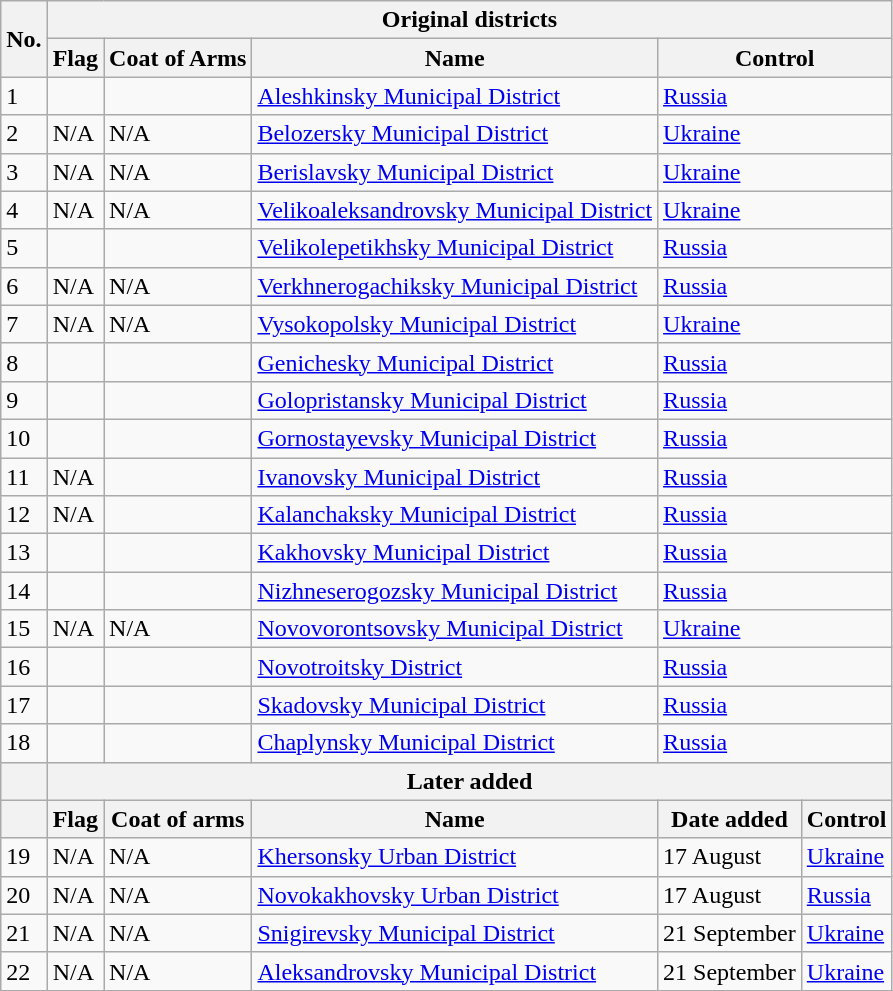<table class="wikitable mw-collapsible mw-collapsed">
<tr>
<th rowspan="2">No.</th>
<th colspan="5">Original districts</th>
</tr>
<tr>
<th><strong>Flag</strong></th>
<th>Coat of Arms</th>
<th>Name</th>
<th colspan="2">Control</th>
</tr>
<tr>
<td>1</td>
<td></td>
<td></td>
<td><a href='#'>Aleshkinsky Municipal District</a></td>
<td colspan="2"><a href='#'>Russia</a></td>
</tr>
<tr>
<td>2</td>
<td>N/A</td>
<td>N/A</td>
<td><a href='#'>Belozersky Municipal District</a></td>
<td colspan="2"><a href='#'>Ukraine</a></td>
</tr>
<tr>
<td>3</td>
<td>N/A</td>
<td>N/A</td>
<td><a href='#'>Berislavsky Municipal District</a></td>
<td colspan="2"><a href='#'>Ukraine</a></td>
</tr>
<tr>
<td>4</td>
<td>N/A</td>
<td>N/A</td>
<td><a href='#'>Velikoaleksandrovsky Municipal District</a></td>
<td colspan="2"><a href='#'>Ukraine</a></td>
</tr>
<tr>
<td>5</td>
<td></td>
<td></td>
<td><a href='#'>Velikolepetikhsky Municipal District</a></td>
<td colspan="2"><a href='#'>Russia</a></td>
</tr>
<tr>
<td>6</td>
<td>N/A</td>
<td>N/A</td>
<td><a href='#'>Verkhnerogachiksky Municipal District</a></td>
<td colspan="2"><a href='#'>Russia</a></td>
</tr>
<tr>
<td>7</td>
<td>N/A</td>
<td>N/A</td>
<td><a href='#'>Vysokopolsky Municipal District</a></td>
<td colspan="2"><a href='#'>Ukraine</a></td>
</tr>
<tr>
<td>8</td>
<td></td>
<td></td>
<td><a href='#'>Genichesky Municipal District</a></td>
<td colspan="2"><a href='#'>Russia</a></td>
</tr>
<tr>
<td>9</td>
<td></td>
<td></td>
<td><a href='#'>Golopristansky Municipal District</a></td>
<td colspan="2"><a href='#'>Russia</a></td>
</tr>
<tr>
<td>10</td>
<td></td>
<td></td>
<td><a href='#'>Gornostayevsky Municipal District</a></td>
<td colspan="2"><a href='#'>Russia</a></td>
</tr>
<tr>
<td>11</td>
<td>N/A</td>
<td></td>
<td><a href='#'>Ivanovsky Municipal District</a></td>
<td colspan="2"><a href='#'>Russia</a></td>
</tr>
<tr>
<td>12</td>
<td>N/A</td>
<td></td>
<td><a href='#'>Kalanchaksky Municipal District</a></td>
<td colspan="2"><a href='#'>Russia</a></td>
</tr>
<tr>
<td>13</td>
<td></td>
<td></td>
<td><a href='#'>Kakhovsky Municipal District</a></td>
<td colspan="2"><a href='#'>Russia</a></td>
</tr>
<tr>
<td>14</td>
<td></td>
<td></td>
<td><a href='#'>Nizhneserogozsky Municipal District</a></td>
<td colspan="2"><a href='#'>Russia</a></td>
</tr>
<tr>
<td>15</td>
<td>N/A</td>
<td>N/A</td>
<td><a href='#'>Novovorontsovsky Municipal District</a></td>
<td colspan="2"><a href='#'>Ukraine</a></td>
</tr>
<tr>
<td>16</td>
<td></td>
<td></td>
<td><a href='#'>Novotroitsky District</a></td>
<td colspan="2"><a href='#'>Russia</a></td>
</tr>
<tr>
<td>17</td>
<td></td>
<td></td>
<td><a href='#'>Skadovsky Municipal District</a></td>
<td colspan="2"><a href='#'>Russia</a></td>
</tr>
<tr>
<td>18</td>
<td></td>
<td></td>
<td><a href='#'>Chaplynsky Municipal District</a></td>
<td colspan="2"><a href='#'>Russia</a></td>
</tr>
<tr>
<th></th>
<th colspan="5">Later added</th>
</tr>
<tr>
<th></th>
<th>Flag</th>
<th>Coat of arms</th>
<th>Name</th>
<th>Date added</th>
<th>Control</th>
</tr>
<tr>
<td>19</td>
<td>N/A</td>
<td>N/A</td>
<td><a href='#'>Khersonsky Urban District</a></td>
<td>17 August</td>
<td><a href='#'>Ukraine</a></td>
</tr>
<tr>
<td>20</td>
<td>N/A</td>
<td>N/A</td>
<td><a href='#'>Novokakhovsky Urban District</a></td>
<td>17 August</td>
<td><a href='#'>Russia</a></td>
</tr>
<tr>
<td>21</td>
<td>N/A</td>
<td>N/A</td>
<td><a href='#'>Snigirevsky Municipal District</a></td>
<td>21 September</td>
<td><a href='#'>Ukraine</a></td>
</tr>
<tr>
<td>22</td>
<td>N/A</td>
<td>N/A</td>
<td><a href='#'>Aleksandrovsky Municipal District</a></td>
<td>21 September</td>
<td><a href='#'>Ukraine</a></td>
</tr>
</table>
